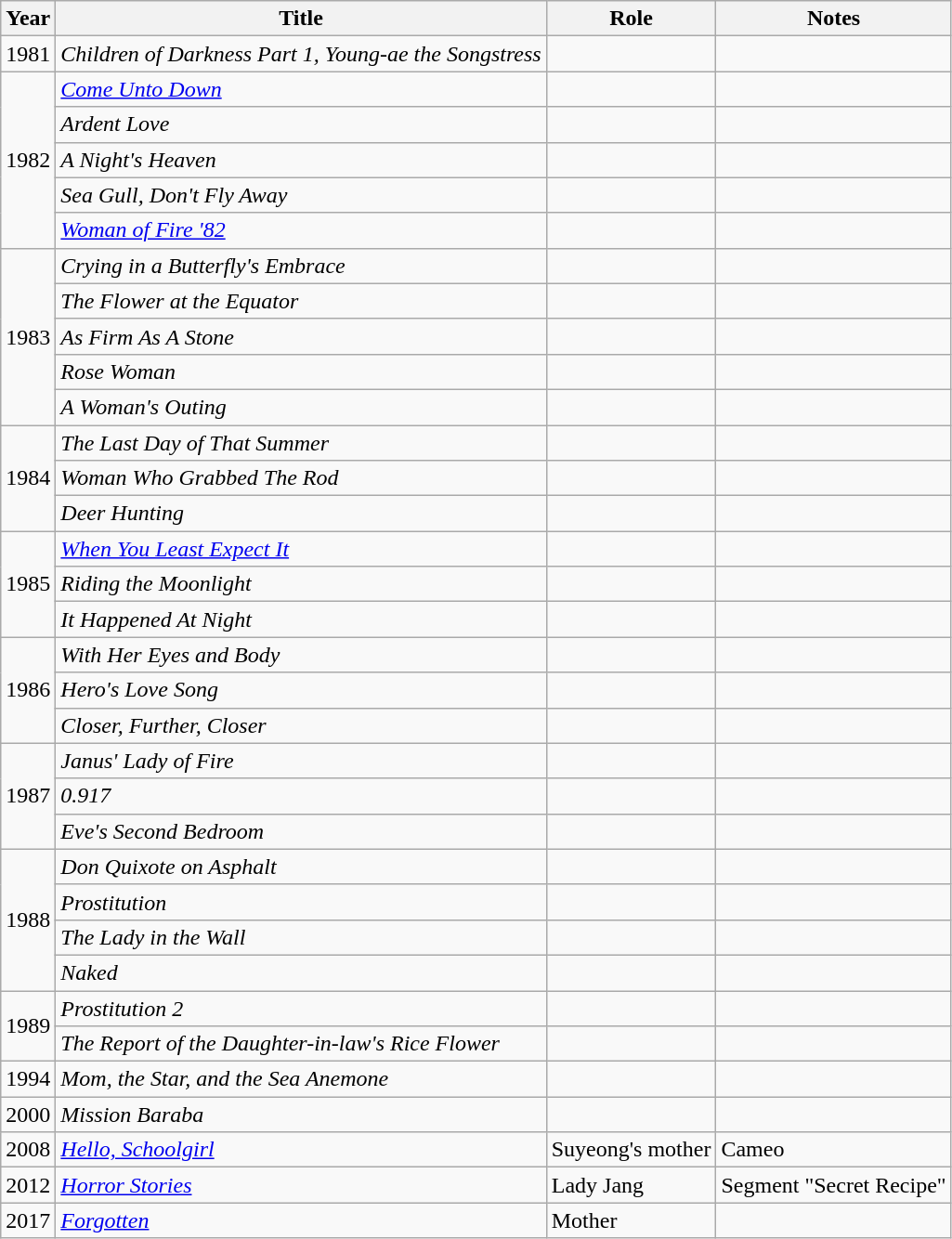<table class="wikitable sortable">
<tr>
<th>Year</th>
<th>Title</th>
<th>Role</th>
<th class="unsortable">Notes</th>
</tr>
<tr>
<td>1981</td>
<td><em>Children of Darkness Part 1, Young-ae the Songstress</em></td>
<td></td>
<td></td>
</tr>
<tr>
<td rowspan="5">1982</td>
<td><em><a href='#'>Come Unto Down</a></em></td>
<td></td>
<td></td>
</tr>
<tr>
<td><em>Ardent Love</em></td>
<td></td>
<td></td>
</tr>
<tr>
<td><em>A Night's Heaven</em></td>
<td></td>
<td></td>
</tr>
<tr>
<td><em>Sea Gull, Don't Fly Away</em></td>
<td></td>
<td></td>
</tr>
<tr>
<td><em><a href='#'>Woman of Fire '82</a></em></td>
<td></td>
<td></td>
</tr>
<tr>
<td rowspan="5">1983</td>
<td><em>Crying in a Butterfly's Embrace</em></td>
<td></td>
<td></td>
</tr>
<tr>
<td><em>The Flower at the Equator</em></td>
<td></td>
<td></td>
</tr>
<tr>
<td><em>As Firm As A Stone</em></td>
<td></td>
<td></td>
</tr>
<tr>
<td><em>Rose Woman</em></td>
<td></td>
<td></td>
</tr>
<tr>
<td><em>A Woman's Outing</em></td>
<td></td>
<td></td>
</tr>
<tr>
<td rowspan="3">1984</td>
<td><em>The Last Day of That Summer</em></td>
<td></td>
<td></td>
</tr>
<tr>
<td><em>Woman Who Grabbed The Rod</em></td>
<td></td>
<td></td>
</tr>
<tr>
<td><em>Deer Hunting</em></td>
<td></td>
<td></td>
</tr>
<tr>
<td rowspan="3">1985</td>
<td><em><a href='#'>When You Least Expect It</a></em></td>
<td></td>
<td></td>
</tr>
<tr>
<td><em>Riding the Moonlight</em></td>
<td></td>
<td></td>
</tr>
<tr>
<td><em>It Happened At Night</em></td>
<td></td>
<td></td>
</tr>
<tr>
<td rowspan="3">1986</td>
<td><em>With Her Eyes and Body</em></td>
<td></td>
<td></td>
</tr>
<tr>
<td><em>Hero's Love Song</em></td>
<td></td>
<td></td>
</tr>
<tr>
<td><em>Closer, Further, Closer</em></td>
<td></td>
<td></td>
</tr>
<tr>
<td rowspan="3">1987</td>
<td><em>Janus' Lady of Fire</em></td>
<td></td>
<td></td>
</tr>
<tr>
<td><em>0.917</em></td>
<td></td>
<td></td>
</tr>
<tr>
<td><em>Eve's Second Bedroom</em></td>
<td></td>
<td></td>
</tr>
<tr>
<td rowspan="4">1988</td>
<td><em>Don Quixote on Asphalt</em></td>
<td></td>
<td></td>
</tr>
<tr>
<td><em>Prostitution</em></td>
<td></td>
<td></td>
</tr>
<tr>
<td><em>The Lady in the Wall</em></td>
<td></td>
<td></td>
</tr>
<tr>
<td><em>Naked</em></td>
<td></td>
<td></td>
</tr>
<tr>
<td rowspan="2">1989</td>
<td><em>Prostitution 2</em></td>
<td></td>
<td></td>
</tr>
<tr>
<td><em>The Report of the Daughter-in-law's Rice Flower</em></td>
<td></td>
<td></td>
</tr>
<tr>
<td>1994</td>
<td><em>Mom, the Star, and the Sea Anemone</em></td>
<td></td>
<td></td>
</tr>
<tr>
<td>2000</td>
<td><em>Mission Baraba</em></td>
<td></td>
<td></td>
</tr>
<tr>
<td>2008</td>
<td><em><a href='#'>Hello, Schoolgirl</a></em></td>
<td>Suyeong's mother</td>
<td>Cameo</td>
</tr>
<tr>
<td>2012</td>
<td><em><a href='#'>Horror Stories</a></em></td>
<td>Lady Jang</td>
<td>Segment "Secret Recipe"</td>
</tr>
<tr>
<td>2017</td>
<td><em><a href='#'>Forgotten</a></em></td>
<td>Mother</td>
<td></td>
</tr>
</table>
